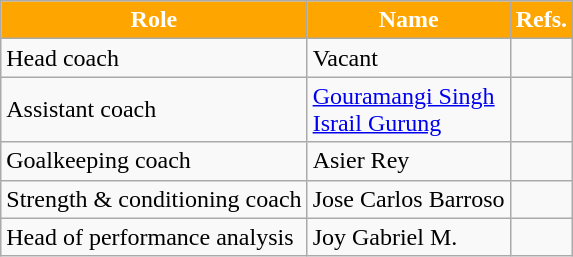<table class="wikitable">
<tr>
<th colspan="1" style="background:Orange ; color:white; text-align:center;">Role</th>
<th colspan="1" style="background:Orange; color:white; text-align:center;">Name</th>
<th colspan="1" style="background:Orange; color:white; text-align:center;">Refs.</th>
</tr>
<tr>
<td>Head coach</td>
<td>Vacant</td>
<td></td>
</tr>
<tr>
<td>Assistant coach</td>
<td> <a href='#'>Gouramangi Singh</a> <br>  <a href='#'>Israil Gurung</a></td>
<td></td>
</tr>
<tr>
<td>Goalkeeping coach</td>
<td> Asier Rey</td>
<td></td>
</tr>
<tr>
<td>Strength & conditioning coach</td>
<td> Jose Carlos Barroso</td>
<td></td>
</tr>
<tr>
<td>Head of performance analysis</td>
<td> Joy Gabriel M.</td>
<td></td>
</tr>
</table>
